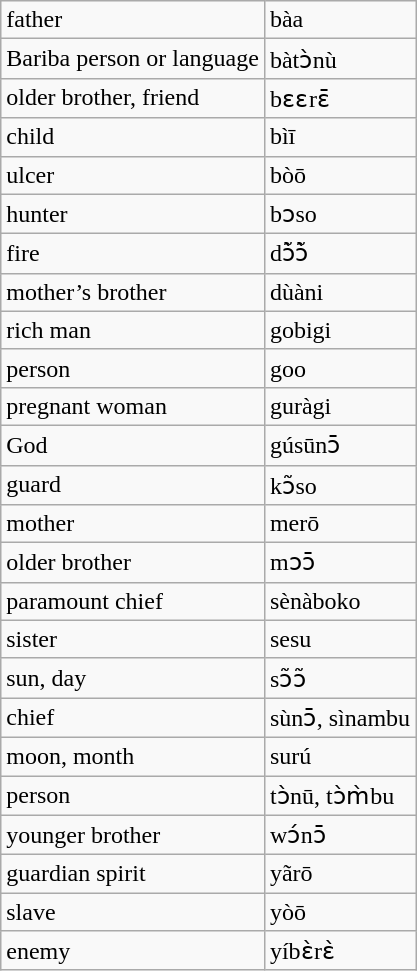<table class="wikitable">
<tr>
<td>father</td>
<td>bàa</td>
</tr>
<tr>
<td>Bariba person or language</td>
<td>bàtɔ̀nù</td>
</tr>
<tr>
<td>older brother, friend</td>
<td>bɛɛrɛ̄</td>
</tr>
<tr>
<td>child</td>
<td>bìī</td>
</tr>
<tr>
<td>ulcer</td>
<td>bòō</td>
</tr>
<tr>
<td>hunter</td>
<td>bɔso</td>
</tr>
<tr>
<td>fire</td>
<td>dɔ̃̀ɔ̃̀</td>
</tr>
<tr>
<td>mother’s brother</td>
<td>dùàni</td>
</tr>
<tr>
<td>rich man</td>
<td>gobigi</td>
</tr>
<tr>
<td>person</td>
<td>goo</td>
</tr>
<tr>
<td>pregnant woman</td>
<td>guràgi</td>
</tr>
<tr>
<td>God</td>
<td>gúsūnɔ̄</td>
</tr>
<tr>
<td>guard</td>
<td>kɔ̃so</td>
</tr>
<tr>
<td>mother</td>
<td>merō</td>
</tr>
<tr>
<td>older brother</td>
<td>mɔɔ̄</td>
</tr>
<tr>
<td>paramount chief</td>
<td>sènàboko</td>
</tr>
<tr>
<td>sister</td>
<td>sesu</td>
</tr>
<tr>
<td>sun, day</td>
<td>sɔ̃ɔ̃</td>
</tr>
<tr>
<td>chief</td>
<td>sùnɔ̄, sìnambu</td>
</tr>
<tr>
<td>moon, month</td>
<td>surú</td>
</tr>
<tr>
<td>person</td>
<td>tɔ̀nū, tɔ̀m̀bu</td>
</tr>
<tr>
<td>younger brother</td>
<td>wɔ́nɔ̄</td>
</tr>
<tr>
<td>guardian spirit</td>
<td>yãrō</td>
</tr>
<tr>
<td>slave</td>
<td>yòō</td>
</tr>
<tr>
<td>enemy</td>
<td>yíbɛ̀rɛ̀</td>
</tr>
</table>
